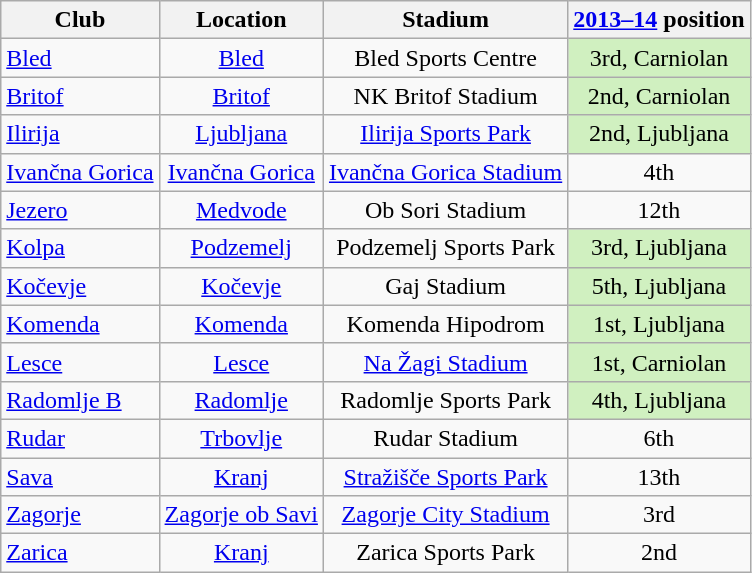<table class="wikitable" style="text-align:center;">
<tr>
<th>Club</th>
<th>Location</th>
<th>Stadium</th>
<th><a href='#'>2013–14</a> position</th>
</tr>
<tr>
<td style="text-align:left;"><a href='#'>Bled</a></td>
<td><a href='#'>Bled</a></td>
<td>Bled Sports Centre</td>
<td bgcolor="#D0F0C0">3rd, Carniolan</td>
</tr>
<tr>
<td style="text-align:left;"><a href='#'>Britof</a></td>
<td><a href='#'>Britof</a></td>
<td>NK Britof Stadium</td>
<td bgcolor="#D0F0C0">2nd, Carniolan</td>
</tr>
<tr>
<td style="text-align:left;"><a href='#'>Ilirija</a></td>
<td><a href='#'>Ljubljana</a></td>
<td><a href='#'>Ilirija Sports Park</a></td>
<td bgcolor="#D0F0C0">2nd, Ljubljana</td>
</tr>
<tr>
<td style="text-align:left;"><a href='#'>Ivančna Gorica</a></td>
<td><a href='#'>Ivančna Gorica</a></td>
<td><a href='#'>Ivančna Gorica Stadium</a></td>
<td>4th</td>
</tr>
<tr>
<td style="text-align:left;"><a href='#'>Jezero</a></td>
<td><a href='#'>Medvode</a></td>
<td>Ob Sori Stadium</td>
<td>12th</td>
</tr>
<tr>
<td style="text-align:left;"><a href='#'>Kolpa</a></td>
<td><a href='#'>Podzemelj</a></td>
<td>Podzemelj Sports Park</td>
<td bgcolor="#D0F0C0">3rd, Ljubljana</td>
</tr>
<tr>
<td style="text-align:left;"><a href='#'>Kočevje</a></td>
<td><a href='#'>Kočevje</a></td>
<td>Gaj Stadium</td>
<td bgcolor="#D0F0C0">5th, Ljubljana</td>
</tr>
<tr>
<td style="text-align:left;"><a href='#'>Komenda</a></td>
<td><a href='#'>Komenda</a></td>
<td>Komenda Hipodrom</td>
<td bgcolor="#D0F0C0">1st, Ljubljana</td>
</tr>
<tr>
<td style="text-align:left;"><a href='#'>Lesce</a></td>
<td><a href='#'>Lesce</a></td>
<td><a href='#'>Na Žagi Stadium</a></td>
<td bgcolor="#D0F0C0">1st, Carniolan</td>
</tr>
<tr>
<td style="text-align:left;"><a href='#'>Radomlje B</a></td>
<td><a href='#'>Radomlje</a></td>
<td>Radomlje Sports Park</td>
<td bgcolor="#D0F0C0">4th, Ljubljana</td>
</tr>
<tr>
<td style="text-align:left;"><a href='#'>Rudar</a></td>
<td><a href='#'>Trbovlje</a></td>
<td>Rudar Stadium</td>
<td>6th</td>
</tr>
<tr>
<td style="text-align:left;"><a href='#'>Sava</a></td>
<td><a href='#'>Kranj</a></td>
<td><a href='#'>Stražišče Sports Park</a></td>
<td>13th</td>
</tr>
<tr>
<td style="text-align:left;"><a href='#'>Zagorje</a></td>
<td><a href='#'>Zagorje ob Savi</a></td>
<td><a href='#'>Zagorje City Stadium</a></td>
<td>3rd</td>
</tr>
<tr>
<td style="text-align:left;"><a href='#'>Zarica</a></td>
<td><a href='#'>Kranj</a></td>
<td>Zarica Sports Park</td>
<td>2nd</td>
</tr>
</table>
